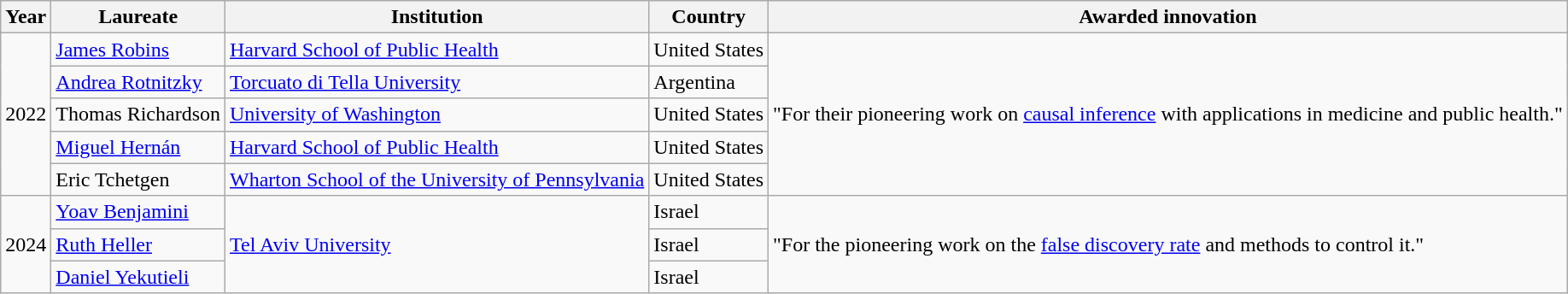<table class="wikitable">
<tr>
<th>Year</th>
<th>Laureate</th>
<th>Institution</th>
<th>Country</th>
<th>Awarded innovation</th>
</tr>
<tr>
<td rowspan=5>2022</td>
<td><a href='#'>James Robins</a></td>
<td><a href='#'>Harvard School of Public Health</a></td>
<td>United States</td>
<td rowspan=5>"For their pioneering work on <a href='#'>causal inference</a> with applications in medicine and public health."</td>
</tr>
<tr>
<td><a href='#'>Andrea Rotnitzky</a></td>
<td><a href='#'>Torcuato di Tella University</a></td>
<td>Argentina</td>
</tr>
<tr>
<td>Thomas Richardson</td>
<td><a href='#'>University of Washington</a></td>
<td>United States</td>
</tr>
<tr>
<td><a href='#'>Miguel Hernán</a></td>
<td><a href='#'>Harvard School of Public Health</a></td>
<td>United States</td>
</tr>
<tr>
<td>Eric Tchetgen</td>
<td><a href='#'>Wharton School of the University of Pennsylvania</a></td>
<td>United States</td>
</tr>
<tr>
<td rowspan="3">2024</td>
<td><a href='#'>Yoav Benjamini</a></td>
<td rowspan="3"><a href='#'>Tel Aviv University</a></td>
<td>Israel</td>
<td rowspan="3">"For the pioneering work on the <a href='#'>false discovery rate</a> and methods to control it."</td>
</tr>
<tr>
<td><a href='#'>Ruth Heller</a></td>
<td>Israel</td>
</tr>
<tr>
<td><a href='#'>Daniel Yekutieli</a></td>
<td>Israel</td>
</tr>
</table>
